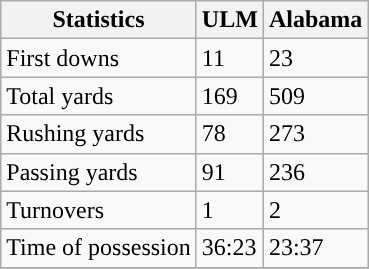<table class="wikitable" style="float: left;">
<tr>
<th>Statistics</th>
<th>ULM</th>
<th>Alabama</th>
</tr>
<tr>
<td>First downs</td>
<td>11</td>
<td>23</td>
</tr>
<tr>
<td>Total yards</td>
<td>169</td>
<td>509</td>
</tr>
<tr>
<td>Rushing yards</td>
<td>78</td>
<td>273</td>
</tr>
<tr>
<td>Passing yards</td>
<td>91</td>
<td>236</td>
</tr>
<tr>
<td>Turnovers</td>
<td>1</td>
<td>2</td>
</tr>
<tr>
<td>Time of possession</td>
<td>36:23</td>
<td>23:37</td>
</tr>
<tr>
</tr>
</table>
